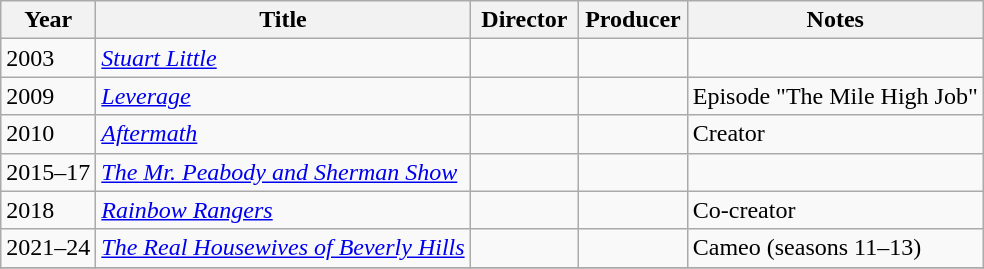<table class="wikitable">
<tr>
<th>Year</th>
<th>Title</th>
<th width="65">Director</th>
<th width="65">Producer</th>
<th>Notes</th>
</tr>
<tr>
<td>2003</td>
<td><em><a href='#'>Stuart Little</a></em></td>
<td></td>
<td></td>
<td></td>
</tr>
<tr>
<td>2009</td>
<td><em><a href='#'>Leverage</a></em></td>
<td></td>
<td></td>
<td>Episode "The Mile High Job"</td>
</tr>
<tr>
<td>2010</td>
<td><em><a href='#'>Aftermath</a></em></td>
<td></td>
<td></td>
<td>Creator</td>
</tr>
<tr>
<td>2015–17</td>
<td><em><a href='#'>The Mr. Peabody and Sherman Show</a></em></td>
<td></td>
<td></td>
<td></td>
</tr>
<tr>
<td>2018</td>
<td><em><a href='#'>Rainbow Rangers</a></em></td>
<td></td>
<td></td>
<td>Co-creator</td>
</tr>
<tr>
<td>2021–24</td>
<td><em><a href='#'>The Real Housewives of Beverly Hills</a></em></td>
<td></td>
<td></td>
<td>Cameo (seasons 11–13)</td>
</tr>
<tr>
</tr>
</table>
